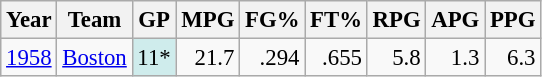<table class="wikitable sortable" style="font-size:95%; text-align:right;">
<tr>
<th>Year</th>
<th>Team</th>
<th>GP</th>
<th>MPG</th>
<th>FG%</th>
<th>FT%</th>
<th>RPG</th>
<th>APG</th>
<th>PPG</th>
</tr>
<tr>
<td style="text-align:left;"><a href='#'>1958</a></td>
<td style="text-align:left;"><a href='#'>Boston</a></td>
<td style="background:#CFECEC;">11*</td>
<td>21.7</td>
<td>.294</td>
<td>.655</td>
<td>5.8</td>
<td>1.3</td>
<td>6.3</td>
</tr>
</table>
